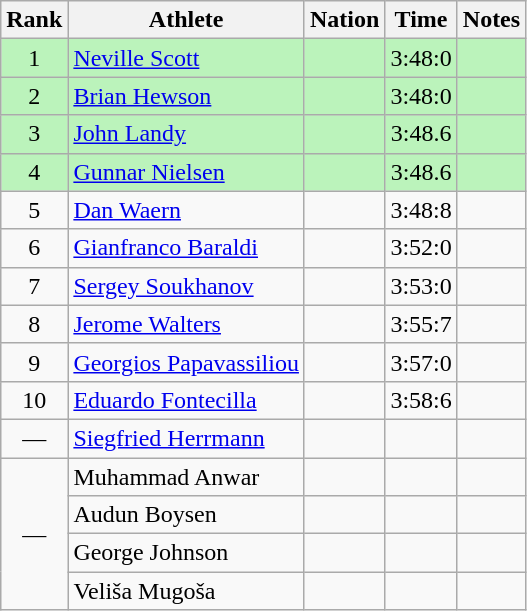<table class="wikitable sortable" style="text-align:center">
<tr>
<th>Rank</th>
<th>Athlete</th>
<th>Nation</th>
<th>Time</th>
<th>Notes</th>
</tr>
<tr bgcolor=bbf3bb>
<td>1</td>
<td align=left><a href='#'>Neville Scott</a></td>
<td align=left></td>
<td>3:48:0</td>
<td></td>
</tr>
<tr bgcolor=bbf3bb>
<td>2</td>
<td align=left><a href='#'>Brian Hewson</a></td>
<td align=left></td>
<td>3:48:0</td>
<td></td>
</tr>
<tr bgcolor=bbf3bb>
<td>3</td>
<td align=left><a href='#'>John Landy</a></td>
<td align=left></td>
<td>3:48.6</td>
<td></td>
</tr>
<tr bgcolor=bbf3bb>
<td>4</td>
<td align=left><a href='#'>Gunnar Nielsen</a></td>
<td align=left></td>
<td>3:48.6</td>
<td></td>
</tr>
<tr>
<td>5</td>
<td align=left><a href='#'>Dan Waern</a></td>
<td align=left></td>
<td>3:48:8</td>
<td></td>
</tr>
<tr>
<td>6</td>
<td align=left><a href='#'>Gianfranco Baraldi</a></td>
<td align=left></td>
<td>3:52:0</td>
<td></td>
</tr>
<tr>
<td>7</td>
<td align=left><a href='#'>Sergey Soukhanov</a></td>
<td align=left></td>
<td>3:53:0</td>
<td></td>
</tr>
<tr>
<td>8</td>
<td align=left><a href='#'>Jerome Walters</a></td>
<td align=left></td>
<td>3:55:7</td>
<td></td>
</tr>
<tr>
<td>9</td>
<td align=left><a href='#'>Georgios Papavassiliou</a></td>
<td align=left></td>
<td>3:57:0</td>
<td></td>
</tr>
<tr>
<td>10</td>
<td align=left><a href='#'>Eduardo Fontecilla</a></td>
<td align=left></td>
<td>3:58:6</td>
<td></td>
</tr>
<tr>
<td data-sort-value=11>—</td>
<td align=left><a href='#'>Siegfried Herrmann</a></td>
<td align=left></td>
<td></td>
<td></td>
</tr>
<tr>
<td rowspan=4 data-sort-value=12>—</td>
<td align=left>Muhammad Anwar</td>
<td align=left></td>
<td></td>
<td></td>
</tr>
<tr>
<td align=left>Audun Boysen</td>
<td align=left></td>
<td></td>
<td></td>
</tr>
<tr>
<td align=left>George Johnson</td>
<td align=left></td>
<td></td>
<td></td>
</tr>
<tr>
<td align=left>Veliša Mugoša</td>
<td align=left></td>
<td></td>
<td></td>
</tr>
</table>
